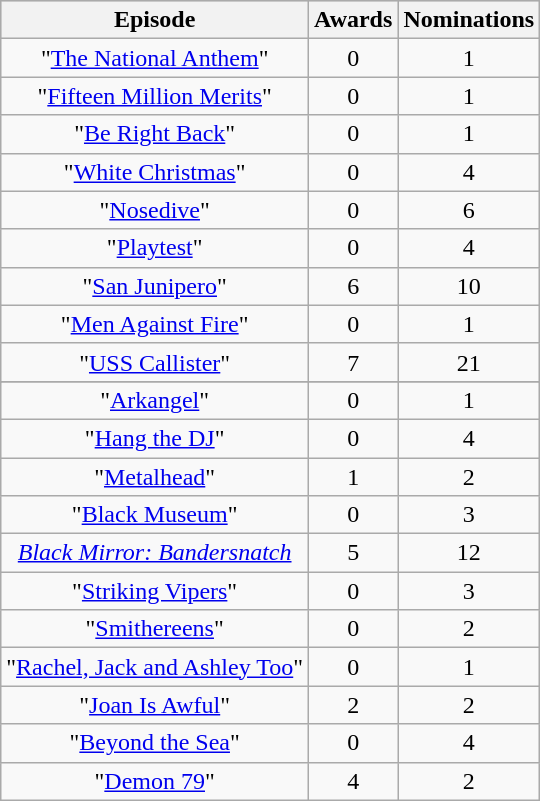<table class="wikitable sortable" style="text-align:center; summary:Number of awards and nominations (columns) for each episode (rows). San Junipero won six awards from ten nominations and USS Callister won seven awards from twenty nominations.">
<tr bgcolor="#CCCCCC">
<th scope="col">Episode</th>
<th scope="col">Awards</th>
<th scope="col">Nominations</th>
</tr>
<tr>
<td>"<a href='#'>The National Anthem</a>"</td>
<td>0</td>
<td>1</td>
</tr>
<tr>
<td>"<a href='#'>Fifteen Million Merits</a>"</td>
<td>0</td>
<td>1</td>
</tr>
<tr>
<td>"<a href='#'>Be Right Back</a>"</td>
<td>0</td>
<td>1</td>
</tr>
<tr>
<td>"<a href='#'>White Christmas</a>"</td>
<td>0</td>
<td>4</td>
</tr>
<tr>
<td>"<a href='#'>Nosedive</a>"</td>
<td>0</td>
<td>6</td>
</tr>
<tr>
<td>"<a href='#'>Playtest</a>"</td>
<td>0</td>
<td>4</td>
</tr>
<tr>
<td>"<a href='#'>San Junipero</a>"</td>
<td>6</td>
<td>10</td>
</tr>
<tr>
<td>"<a href='#'>Men Against Fire</a>"</td>
<td>0</td>
<td>1</td>
</tr>
<tr>
<td>"<a href='#'>USS Callister</a>"</td>
<td>7</td>
<td>21</td>
</tr>
<tr>
</tr>
<tr>
<td>"<a href='#'>Arkangel</a>"</td>
<td>0</td>
<td>1</td>
</tr>
<tr>
<td>"<a href='#'>Hang the DJ</a>"</td>
<td>0</td>
<td>4</td>
</tr>
<tr>
<td>"<a href='#'>Metalhead</a>"</td>
<td>1</td>
<td>2</td>
</tr>
<tr>
<td>"<a href='#'>Black Museum</a>"</td>
<td>0</td>
<td>3</td>
</tr>
<tr>
<td><em><a href='#'>Black Mirror: Bandersnatch</a></em></td>
<td>5</td>
<td>12</td>
</tr>
<tr>
<td>"<a href='#'>Striking Vipers</a>"</td>
<td>0</td>
<td>3</td>
</tr>
<tr>
<td>"<a href='#'>Smithereens</a>"</td>
<td>0</td>
<td>2</td>
</tr>
<tr>
<td>"<a href='#'>Rachel, Jack and Ashley Too</a>"</td>
<td>0</td>
<td>1</td>
</tr>
<tr>
<td>"<a href='#'>Joan Is Awful</a>"</td>
<td>2</td>
<td>2</td>
</tr>
<tr>
<td>"<a href='#'>Beyond the Sea</a>"</td>
<td>0</td>
<td>4</td>
</tr>
<tr>
<td>"<a href='#'>Demon 79</a>"</td>
<td>4</td>
<td>2</td>
</tr>
</table>
